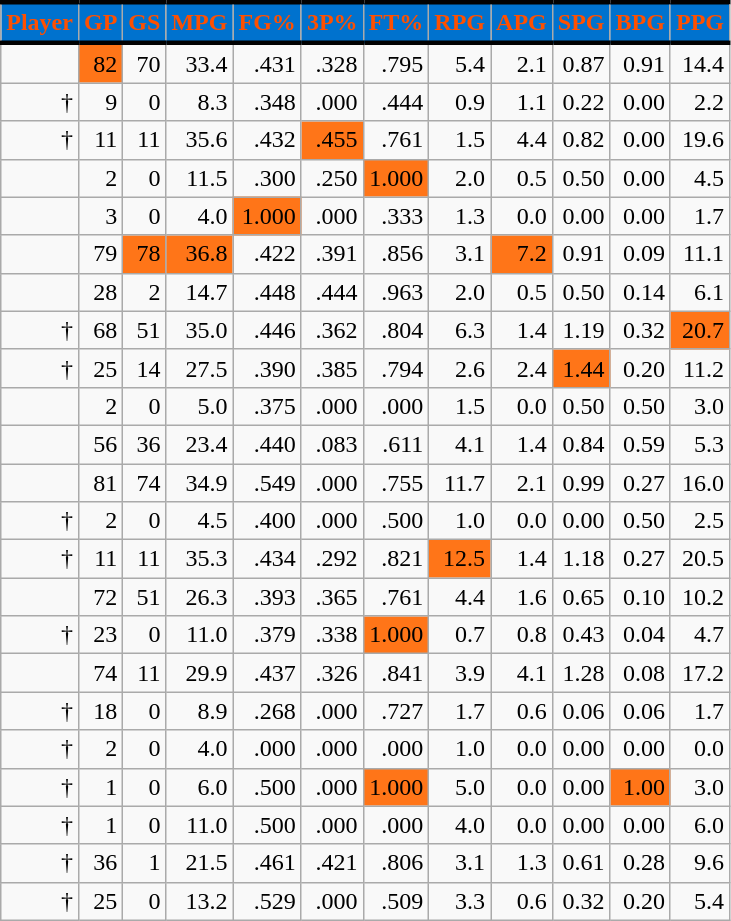<table class="wikitable sortable" style="text-align:right;">
<tr>
<th style="background:#0072CE; color:#FE5000; border-top:#010101 3px solid; border-bottom:#010101 3px solid;">Player</th>
<th style="background:#0072CE; color:#FE5000; border-top:#010101 3px solid; border-bottom:#010101 3px solid;">GP</th>
<th style="background:#0072CE; color:#FE5000; border-top:#010101 3px solid; border-bottom:#010101 3px solid;">GS</th>
<th style="background:#0072CE; color:#FE5000; border-top:#010101 3px solid; border-bottom:#010101 3px solid;">MPG</th>
<th style="background:#0072CE; color:#FE5000; border-top:#010101 3px solid; border-bottom:#010101 3px solid;">FG%</th>
<th style="background:#0072CE; color:#FE5000; border-top:#010101 3px solid; border-bottom:#010101 3px solid;">3P%</th>
<th style="background:#0072CE; color:#FE5000; border-top:#010101 3px solid; border-bottom:#010101 3px solid;">FT%</th>
<th style="background:#0072CE; color:#FE5000; border-top:#010101 3px solid; border-bottom:#010101 3px solid;">RPG</th>
<th style="background:#0072CE; color:#FE5000; border-top:#010101 3px solid; border-bottom:#010101 3px solid;">APG</th>
<th style="background:#0072CE; color:#FE5000; border-top:#010101 3px solid; border-bottom:#010101 3px solid;">SPG</th>
<th style="background:#0072CE; color:#FE5000; border-top:#010101 3px solid; border-bottom:#010101 3px solid;">BPG</th>
<th style="background:#0072CE; color:#FE5000; border-top:#010101 3px solid; border-bottom:#010101 3px solid;">PPG</th>
</tr>
<tr>
<td></td>
<td style="background:#ff7518;color:black;">82</td>
<td>70</td>
<td>33.4</td>
<td>.431</td>
<td>.328</td>
<td>.795</td>
<td>5.4</td>
<td>2.1</td>
<td>0.87</td>
<td>0.91</td>
<td>14.4</td>
</tr>
<tr>
<td>†</td>
<td>9</td>
<td>0</td>
<td>8.3</td>
<td>.348</td>
<td>.000</td>
<td>.444</td>
<td>0.9</td>
<td>1.1</td>
<td>0.22</td>
<td>0.00</td>
<td>2.2</td>
</tr>
<tr>
<td>†</td>
<td>11</td>
<td>11</td>
<td>35.6</td>
<td>.432</td>
<td style="background:#ff7518;color:black;">.455</td>
<td>.761</td>
<td>1.5</td>
<td>4.4</td>
<td>0.82</td>
<td>0.00</td>
<td>19.6</td>
</tr>
<tr>
<td></td>
<td>2</td>
<td>0</td>
<td>11.5</td>
<td>.300</td>
<td>.250</td>
<td style="background:#ff7518;color:black;">1.000</td>
<td>2.0</td>
<td>0.5</td>
<td>0.50</td>
<td>0.00</td>
<td>4.5</td>
</tr>
<tr>
<td></td>
<td>3</td>
<td>0</td>
<td>4.0</td>
<td style="background:#ff7518;color:black;">1.000</td>
<td>.000</td>
<td>.333</td>
<td>1.3</td>
<td>0.0</td>
<td>0.00</td>
<td>0.00</td>
<td>1.7</td>
</tr>
<tr>
<td></td>
<td>79</td>
<td style="background:#ff7518;color:black;">78</td>
<td style="background:#ff7518;color:black;">36.8</td>
<td>.422</td>
<td>.391</td>
<td>.856</td>
<td>3.1</td>
<td style="background:#ff7518;color:black;">7.2</td>
<td>0.91</td>
<td>0.09</td>
<td>11.1</td>
</tr>
<tr>
<td></td>
<td>28</td>
<td>2</td>
<td>14.7</td>
<td>.448</td>
<td>.444</td>
<td>.963</td>
<td>2.0</td>
<td>0.5</td>
<td>0.50</td>
<td>0.14</td>
<td>6.1</td>
</tr>
<tr>
<td>†</td>
<td>68</td>
<td>51</td>
<td>35.0</td>
<td>.446</td>
<td>.362</td>
<td>.804</td>
<td>6.3</td>
<td>1.4</td>
<td>1.19</td>
<td>0.32</td>
<td style="background:#ff7518;color:black;">20.7</td>
</tr>
<tr>
<td>†</td>
<td>25</td>
<td>14</td>
<td>27.5</td>
<td>.390</td>
<td>.385</td>
<td>.794</td>
<td>2.6</td>
<td>2.4</td>
<td style="background:#ff7518;color:black;">1.44</td>
<td>0.20</td>
<td>11.2</td>
</tr>
<tr>
<td></td>
<td>2</td>
<td>0</td>
<td>5.0</td>
<td>.375</td>
<td>.000</td>
<td>.000</td>
<td>1.5</td>
<td>0.0</td>
<td>0.50</td>
<td>0.50</td>
<td>3.0</td>
</tr>
<tr>
<td></td>
<td>56</td>
<td>36</td>
<td>23.4</td>
<td>.440</td>
<td>.083</td>
<td>.611</td>
<td>4.1</td>
<td>1.4</td>
<td>0.84</td>
<td>0.59</td>
<td>5.3</td>
</tr>
<tr>
<td></td>
<td>81</td>
<td>74</td>
<td>34.9</td>
<td>.549</td>
<td>.000</td>
<td>.755</td>
<td>11.7</td>
<td>2.1</td>
<td>0.99</td>
<td>0.27</td>
<td>16.0</td>
</tr>
<tr>
<td>†</td>
<td>2</td>
<td>0</td>
<td>4.5</td>
<td>.400</td>
<td>.000</td>
<td>.500</td>
<td>1.0</td>
<td>0.0</td>
<td>0.00</td>
<td>0.50</td>
<td>2.5</td>
</tr>
<tr>
<td>†</td>
<td>11</td>
<td>11</td>
<td>35.3</td>
<td>.434</td>
<td>.292</td>
<td>.821</td>
<td style="background:#ff7518;color:black;">12.5</td>
<td>1.4</td>
<td>1.18</td>
<td>0.27</td>
<td>20.5</td>
</tr>
<tr>
<td></td>
<td>72</td>
<td>51</td>
<td>26.3</td>
<td>.393</td>
<td>.365</td>
<td>.761</td>
<td>4.4</td>
<td>1.6</td>
<td>0.65</td>
<td>0.10</td>
<td>10.2</td>
</tr>
<tr>
<td>†</td>
<td>23</td>
<td>0</td>
<td>11.0</td>
<td>.379</td>
<td>.338</td>
<td style="background:#ff7518;color:black;">1.000</td>
<td>0.7</td>
<td>0.8</td>
<td>0.43</td>
<td>0.04</td>
<td>4.7</td>
</tr>
<tr>
<td></td>
<td>74</td>
<td>11</td>
<td>29.9</td>
<td>.437</td>
<td>.326</td>
<td>.841</td>
<td>3.9</td>
<td>4.1</td>
<td>1.28</td>
<td>0.08</td>
<td>17.2</td>
</tr>
<tr>
<td>†</td>
<td>18</td>
<td>0</td>
<td>8.9</td>
<td>.268</td>
<td>.000</td>
<td>.727</td>
<td>1.7</td>
<td>0.6</td>
<td>0.06</td>
<td>0.06</td>
<td>1.7</td>
</tr>
<tr>
<td>†</td>
<td>2</td>
<td>0</td>
<td>4.0</td>
<td>.000</td>
<td>.000</td>
<td>.000</td>
<td>1.0</td>
<td>0.0</td>
<td>0.00</td>
<td>0.00</td>
<td>0.0</td>
</tr>
<tr>
<td>†</td>
<td>1</td>
<td>0</td>
<td>6.0</td>
<td>.500</td>
<td>.000</td>
<td style="background:#ff7518;color:black;">1.000</td>
<td>5.0</td>
<td>0.0</td>
<td>0.00</td>
<td style="background:#ff7518;color:black;">1.00</td>
<td>3.0</td>
</tr>
<tr>
<td>†</td>
<td>1</td>
<td>0</td>
<td>11.0</td>
<td>.500</td>
<td>.000</td>
<td>.000</td>
<td>4.0</td>
<td>0.0</td>
<td>0.00</td>
<td>0.00</td>
<td>6.0</td>
</tr>
<tr>
<td>†</td>
<td>36</td>
<td>1</td>
<td>21.5</td>
<td>.461</td>
<td>.421</td>
<td>.806</td>
<td>3.1</td>
<td>1.3</td>
<td>0.61</td>
<td>0.28</td>
<td>9.6</td>
</tr>
<tr>
<td>†</td>
<td>25</td>
<td>0</td>
<td>13.2</td>
<td>.529</td>
<td>.000</td>
<td>.509</td>
<td>3.3</td>
<td>0.6</td>
<td>0.32</td>
<td>0.20</td>
<td>5.4</td>
</tr>
</table>
